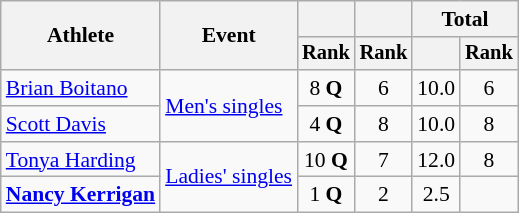<table class=wikitable style=font-size:90%;text-align:center>
<tr>
<th rowspan=2>Athlete</th>
<th rowspan=2>Event</th>
<th></th>
<th></th>
<th colspan=2>Total</th>
</tr>
<tr style=font-size:95%>
<th>Rank</th>
<th>Rank</th>
<th></th>
<th>Rank</th>
</tr>
<tr>
<td align=left><a href='#'>Brian Boitano</a></td>
<td align=left rowspan=2><a href='#'>Men's singles</a></td>
<td>8 <strong>Q</strong></td>
<td>6</td>
<td>10.0</td>
<td>6</td>
</tr>
<tr>
<td align=left><a href='#'>Scott Davis</a></td>
<td>4 <strong>Q</strong></td>
<td>8</td>
<td>10.0</td>
<td>8</td>
</tr>
<tr>
<td align=left><a href='#'>Tonya Harding</a></td>
<td align=left rowspan=2><a href='#'>Ladies' singles</a></td>
<td>10 <strong>Q</strong></td>
<td>7</td>
<td>12.0</td>
<td>8</td>
</tr>
<tr>
<td align=left><strong><a href='#'>Nancy Kerrigan</a></strong></td>
<td>1 <strong>Q</strong></td>
<td>2</td>
<td>2.5</td>
<td></td>
</tr>
</table>
